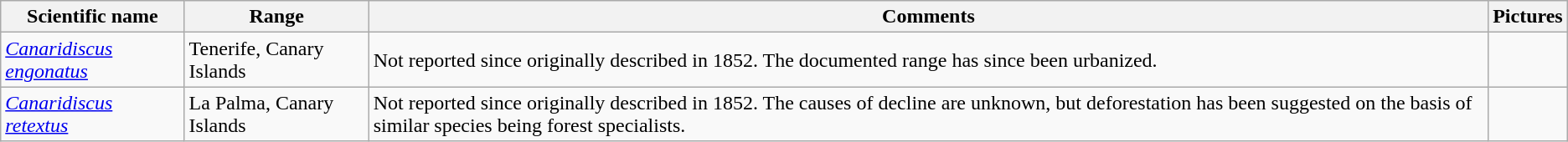<table class="wikitable">
<tr>
<th>Scientific name</th>
<th>Range</th>
<th class="unsortable">Comments</th>
<th class="unsortable">Pictures</th>
</tr>
<tr>
<td><em><a href='#'>Canaridiscus engonatus</a></em></td>
<td>Tenerife, Canary Islands</td>
<td>Not reported since originally described in 1852. The documented range has since been urbanized.</td>
<td></td>
</tr>
<tr>
<td><em><a href='#'>Canaridiscus retextus</a></em></td>
<td>La Palma, Canary Islands</td>
<td>Not reported since originally described in 1852. The causes of decline are unknown, but deforestation has been suggested on the basis of similar species being forest specialists.</td>
<td></td>
</tr>
</table>
